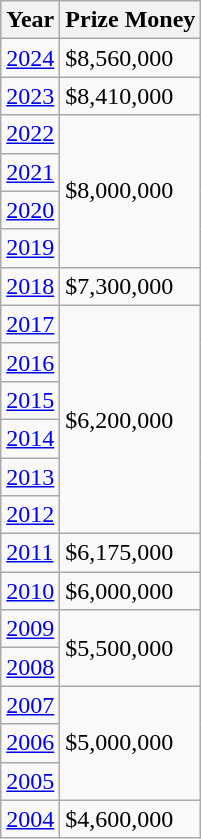<table class="wikitable">
<tr>
<th>Year</th>
<th>Prize Money</th>
</tr>
<tr>
<td><a href='#'>2024</a></td>
<td>$8,560,000</td>
</tr>
<tr>
<td><a href='#'>2023</a></td>
<td>$8,410,000</td>
</tr>
<tr>
<td><a href='#'>2022</a></td>
<td rowspan="4">$8,000,000</td>
</tr>
<tr>
<td><a href='#'>2021</a></td>
</tr>
<tr>
<td><a href='#'>2020</a></td>
</tr>
<tr>
<td><a href='#'>2019</a></td>
</tr>
<tr>
<td><a href='#'>2018</a></td>
<td>$7,300,000</td>
</tr>
<tr>
<td><a href='#'>2017</a></td>
<td rowspan=6>$6,200,000</td>
</tr>
<tr>
<td><a href='#'>2016</a></td>
</tr>
<tr>
<td><a href='#'>2015</a></td>
</tr>
<tr>
<td><a href='#'>2014</a></td>
</tr>
<tr>
<td><a href='#'>2013</a></td>
</tr>
<tr>
<td><a href='#'>2012</a></td>
</tr>
<tr>
<td><a href='#'>2011</a></td>
<td>$6,175,000</td>
</tr>
<tr>
<td><a href='#'>2010</a></td>
<td>$6,000,000</td>
</tr>
<tr>
<td><a href='#'>2009</a></td>
<td rowspan=2>$5,500,000</td>
</tr>
<tr>
<td><a href='#'>2008</a></td>
</tr>
<tr>
<td><a href='#'>2007</a></td>
<td rowspan=3>$5,000,000</td>
</tr>
<tr>
<td><a href='#'>2006</a></td>
</tr>
<tr>
<td><a href='#'>2005</a></td>
</tr>
<tr>
<td><a href='#'>2004</a></td>
<td>$4,600,000</td>
</tr>
</table>
